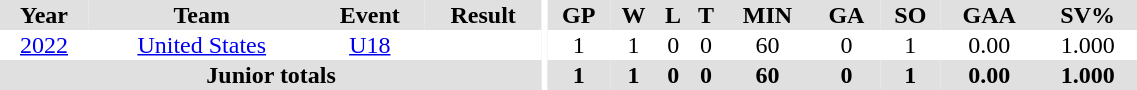<table border="0" cellpadding="1" cellspacing="0" style="text-align:center; width:60%;">
<tr bgcolor="#e0e0e0">
<th>Year</th>
<th>Team</th>
<th>Event</th>
<th>Result</th>
<th rowspan="99" bgcolor="#ffffff"></th>
<th>GP</th>
<th>W</th>
<th>L</th>
<th>T</th>
<th>MIN</th>
<th>GA</th>
<th>SO</th>
<th>GAA</th>
<th>SV%</th>
</tr>
<tr>
<td><a href='#'>2022</a></td>
<td><a href='#'>United States</a></td>
<td><a href='#'>U18</a></td>
<td></td>
<td>1</td>
<td>1</td>
<td>0</td>
<td>0</td>
<td>60</td>
<td>0</td>
<td>1</td>
<td>0.00</td>
<td>1.000</td>
</tr>
<tr bgcolor="#e0e0e0">
<th colspan="4">Junior totals</th>
<th>1</th>
<th>1</th>
<th>0</th>
<th>0</th>
<th>60</th>
<th>0</th>
<th>1</th>
<th>0.00</th>
<th>1.000</th>
</tr>
</table>
